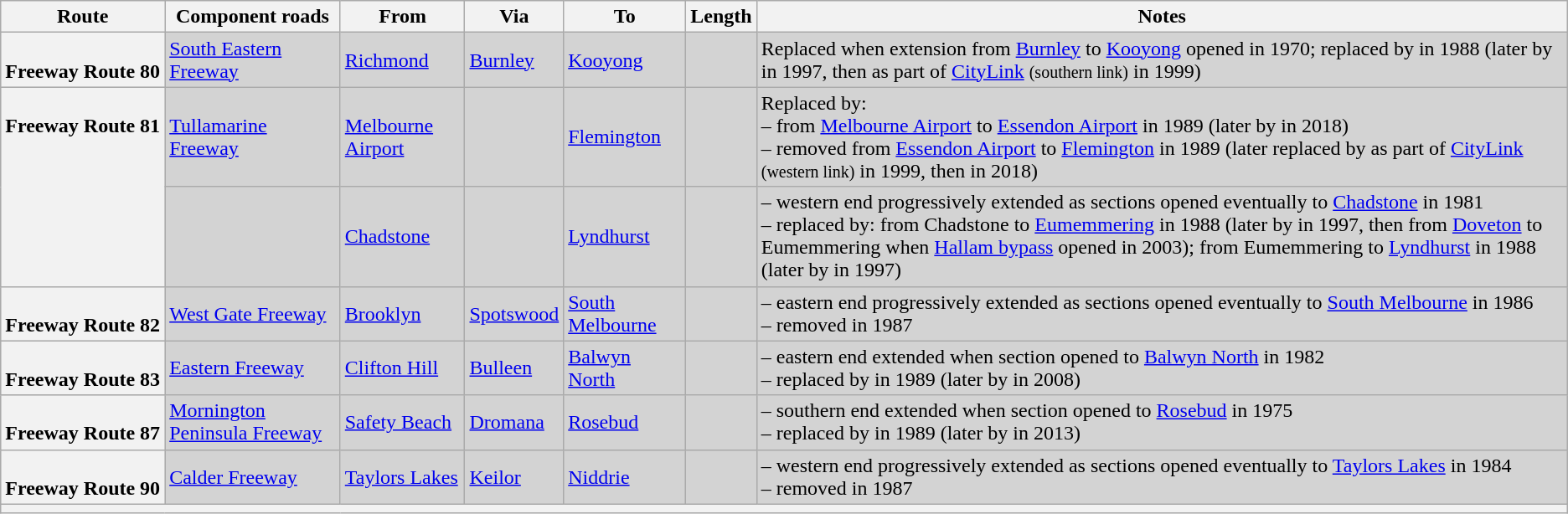<table class="wikitable sortable">
<tr>
<th scope="col">Route</th>
<th scope="col">Component roads</th>
<th scope="col">From</th>
<th scope="col">Via</th>
<th scope="col">To</th>
<th scope="col">Length</th>
<th scope="col">Notes</th>
</tr>
<tr style="background:#d3d3d3;">
<th style="vertical-align:top; white-space:nowrap;"><br>Freeway Route 80</th>
<td><a href='#'>South Eastern Freeway</a></td>
<td><a href='#'>Richmond</a></td>
<td><a href='#'>Burnley</a></td>
<td><a href='#'>Kooyong</a></td>
<td></td>
<td>Replaced  when extension from <a href='#'>Burnley</a> to <a href='#'>Kooyong</a> opened in 1970; replaced by  in 1988 (later by  in 1997, then  as part of <a href='#'>CityLink</a> <small>(southern link)</small> in 1999)</td>
</tr>
<tr style="background:#d3d3d3;">
<th style="vertical-align:top; white-space:nowrap;"; rowspan="2"><br>Freeway Route 81</th>
<td><a href='#'>Tullamarine Freeway</a></td>
<td><a href='#'>Melbourne Airport</a></td>
<td></td>
<td><a href='#'>Flemington</a></td>
<td></td>
<td>Replaced by:<br>–  from <a href='#'>Melbourne Airport</a> to <a href='#'>Essendon Airport</a> in 1989 (later by  in 2018)<br>– removed from <a href='#'>Essendon Airport</a> to <a href='#'>Flemington</a> in 1989 (later replaced by  as part of <a href='#'>CityLink</a> <small>(western link)</small> in 1999, then  in 2018)</td>
</tr>
<tr style="background:#d3d3d3;">
<td></td>
<td><a href='#'>Chadstone</a></td>
<td></td>
<td><a href='#'>Lyndhurst</a></td>
<td></td>
<td>– western end progressively extended as sections opened eventually to <a href='#'>Chadstone</a> in 1981<br>– replaced by:  from Chadstone to <a href='#'>Eumemmering</a> in 1988 (later by  in 1997, then  from <a href='#'>Doveton</a> to Eumemmering when <a href='#'>Hallam bypass</a> opened in 2003);  from Eumemmering to <a href='#'>Lyndhurst</a> in 1988 (later by  in 1997)</td>
</tr>
<tr style="background:#d3d3d3;">
<th style="vertical-align:top; white-space:nowrap;"><br>Freeway Route 82</th>
<td><a href='#'>West Gate Freeway</a></td>
<td><a href='#'>Brooklyn</a></td>
<td><a href='#'>Spotswood</a></td>
<td><a href='#'>South Melbourne</a></td>
<td></td>
<td>– eastern end progressively extended as sections opened eventually to <a href='#'>South Melbourne</a> in 1986<br>– removed in 1987</td>
</tr>
<tr style="background:#d3d3d3;">
<th style="vertical-align:top; white-space:nowrap;"><br>Freeway Route 83</th>
<td><a href='#'>Eastern Freeway</a></td>
<td><a href='#'>Clifton Hill</a></td>
<td><a href='#'>Bulleen</a></td>
<td><a href='#'>Balwyn North</a></td>
<td></td>
<td>– eastern end extended when section opened to <a href='#'>Balwyn North</a> in 1982<br>– replaced by  in 1989 (later by  in 2008)</td>
</tr>
<tr style="background:#d3d3d3;">
<th style="vertical-align:top; white-space:nowrap;"><br>Freeway Route 87</th>
<td><a href='#'>Mornington Peninsula Freeway</a></td>
<td><a href='#'>Safety Beach</a></td>
<td><a href='#'>Dromana</a></td>
<td><a href='#'>Rosebud</a></td>
<td></td>
<td>– southern end extended when section opened to <a href='#'>Rosebud</a> in 1975<br>– replaced by  in 1989 (later by  in 2013)</td>
</tr>
<tr style="background:#d3d3d3;">
<th style="vertical-align:top; white-space:nowrap;"><br>Freeway Route 90</th>
<td><a href='#'>Calder Freeway</a></td>
<td><a href='#'>Taylors Lakes</a></td>
<td><a href='#'>Keilor</a></td>
<td><a href='#'>Niddrie</a></td>
<td></td>
<td>– western end progressively extended as sections opened eventually to <a href='#'>Taylors Lakes</a> in 1984<br>– removed in 1987</td>
</tr>
<tr>
<td colspan="7" style="text-align:center; background:#f2f2f2;"></td>
</tr>
</table>
